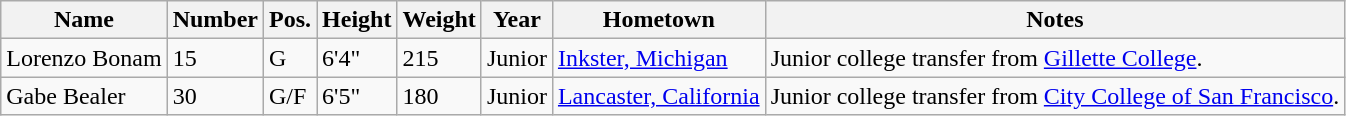<table class="wikitable sortable" border="1">
<tr>
<th>Name</th>
<th>Number</th>
<th>Pos.</th>
<th>Height</th>
<th>Weight</th>
<th>Year</th>
<th>Hometown</th>
<th class="unsortable">Notes</th>
</tr>
<tr>
<td sortname>Lorenzo Bonam</td>
<td>15</td>
<td>G</td>
<td>6'4"</td>
<td>215</td>
<td>Junior</td>
<td><a href='#'>Inkster, Michigan</a></td>
<td>Junior college transfer from <a href='#'>Gillette College</a>.</td>
</tr>
<tr>
<td sortname>Gabe Bealer</td>
<td>30</td>
<td>G/F</td>
<td>6'5"</td>
<td>180</td>
<td>Junior</td>
<td><a href='#'>Lancaster, California</a></td>
<td>Junior college transfer from <a href='#'>City College of San Francisco</a>.</td>
</tr>
</table>
